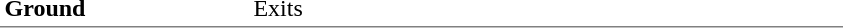<table table border=0 cellspacing=0 cellpadding=3>
<tr>
<td style="border-bottom:solid 1px gray;" width=50 rowspan=10 valign=top><strong>Ground</strong></td>
</tr>
<tr>
<td style="border-bottom:solid 1px gray;" width=100 rowspan=2 valign=top></td>
<td style="border-bottom:solid 1px gray;" width=390 rowspan=2 valign=top>Exits</td>
</tr>
</table>
